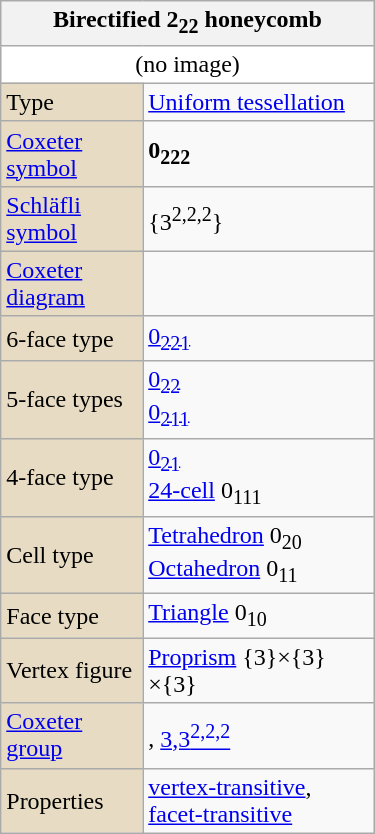<table class="wikitable" align="right" style="margin-left:10px" width="250">
<tr>
<th bgcolor=#e7dcc3 colspan=2>Birectified 2<sub>22</sub> honeycomb</th>
</tr>
<tr>
<td bgcolor=#ffffff align=center colspan=2>(no image)</td>
</tr>
<tr>
<td bgcolor=#e7dcc3>Type</td>
<td><a href='#'>Uniform tessellation</a></td>
</tr>
<tr>
<td bgcolor=#e7dcc3><a href='#'>Coxeter symbol</a></td>
<td><strong>0<sub>222</sub></strong></td>
</tr>
<tr>
<td bgcolor=#e7dcc3><a href='#'>Schläfli symbol</a></td>
<td>{3<sup>2,2,2</sup>}</td>
</tr>
<tr>
<td bgcolor=#e7dcc3><a href='#'>Coxeter diagram</a></td>
<td></td>
</tr>
<tr>
<td bgcolor=#e7dcc3>6-face type</td>
<td><a href='#'>0<sub>221</sub></a></td>
</tr>
<tr>
<td bgcolor=#e7dcc3>5-face types</td>
<td><a href='#'>0<sub>22</sub></a><br><a href='#'>0<sub>211</sub></a></td>
</tr>
<tr>
<td bgcolor=#e7dcc3>4-face type</td>
<td><a href='#'>0<sub>21</sub></a><br><a href='#'>24-cell</a> 0<sub>111</sub></td>
</tr>
<tr>
<td bgcolor=#e7dcc3>Cell type</td>
<td><a href='#'>Tetrahedron</a> 0<sub>20</sub><br><a href='#'>Octahedron</a> 0<sub>11</sub></td>
</tr>
<tr>
<td bgcolor=#e7dcc3>Face type</td>
<td><a href='#'>Triangle</a> 0<sub>10</sub></td>
</tr>
<tr>
<td bgcolor=#e7dcc3>Vertex figure</td>
<td><a href='#'>Proprism</a> {3}×{3}×{3}</td>
</tr>
<tr>
<td bgcolor=#e7dcc3><a href='#'>Coxeter group</a></td>
<td>, <a href='#'>3,3<sup>2,2,2</sup></a></td>
</tr>
<tr>
<td bgcolor=#e7dcc3>Properties</td>
<td><a href='#'>vertex-transitive</a>, <a href='#'>facet-transitive</a></td>
</tr>
</table>
